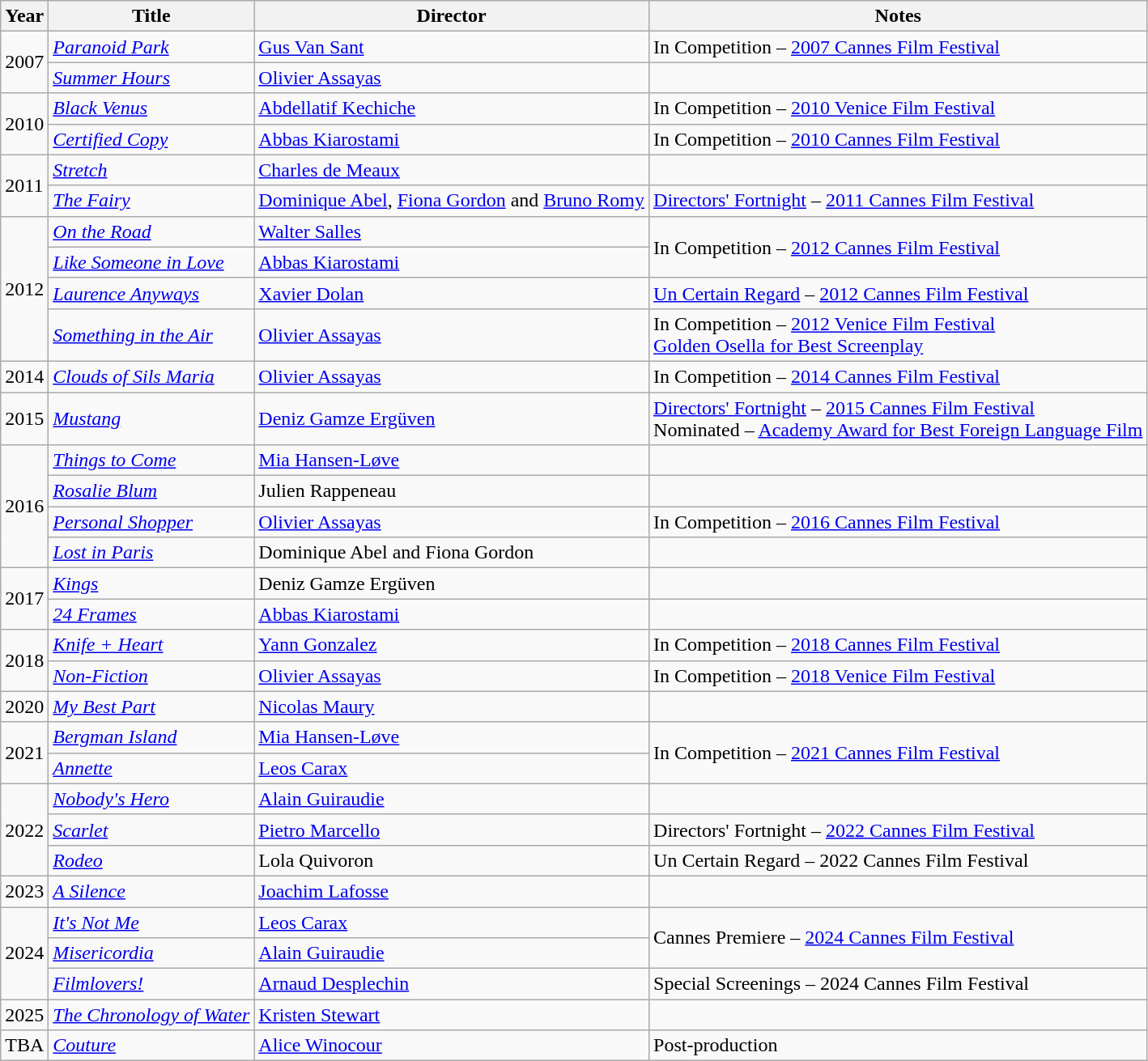<table class="wikitable">
<tr>
<th>Year</th>
<th>Title</th>
<th>Director</th>
<th>Notes</th>
</tr>
<tr>
<td rowspan="2">2007</td>
<td><em><a href='#'>Paranoid Park</a></em></td>
<td><a href='#'>Gus Van Sant</a></td>
<td>In Competition – <a href='#'>2007 Cannes Film Festival</a></td>
</tr>
<tr>
<td><em><a href='#'>Summer Hours</a></em></td>
<td><a href='#'>Olivier Assayas</a></td>
<td></td>
</tr>
<tr>
<td rowspan="2">2010</td>
<td><em><a href='#'>Black Venus</a></em></td>
<td><a href='#'>Abdellatif Kechiche</a></td>
<td>In Competition – <a href='#'>2010 Venice Film Festival</a></td>
</tr>
<tr>
<td><em><a href='#'>Certified Copy</a></em></td>
<td><a href='#'>Abbas Kiarostami</a></td>
<td>In Competition – <a href='#'>2010 Cannes Film Festival</a></td>
</tr>
<tr>
<td rowspan="2">2011</td>
<td><em><a href='#'>Stretch</a></em></td>
<td><a href='#'>Charles de Meaux</a></td>
<td></td>
</tr>
<tr>
<td><em><a href='#'>The Fairy</a></em></td>
<td><a href='#'>Dominique Abel</a>, <a href='#'>Fiona Gordon</a> and <a href='#'>Bruno Romy</a></td>
<td><a href='#'>Directors' Fortnight</a> – <a href='#'>2011 Cannes Film Festival</a></td>
</tr>
<tr>
<td rowspan="4">2012</td>
<td><em><a href='#'>On the Road</a></em></td>
<td><a href='#'>Walter Salles</a></td>
<td rowspan="2">In Competition – <a href='#'>2012 Cannes Film Festival</a></td>
</tr>
<tr>
<td><em><a href='#'>Like Someone in Love</a></em></td>
<td><a href='#'>Abbas Kiarostami</a></td>
</tr>
<tr>
<td><em><a href='#'>Laurence Anyways</a></em></td>
<td><a href='#'>Xavier Dolan</a></td>
<td><a href='#'>Un Certain Regard</a> – <a href='#'>2012 Cannes Film Festival</a></td>
</tr>
<tr>
<td><em><a href='#'>Something in the Air</a></em></td>
<td><a href='#'>Olivier Assayas</a></td>
<td>In Competition – <a href='#'>2012 Venice Film Festival</a><br><a href='#'>Golden Osella for Best Screenplay</a></td>
</tr>
<tr>
<td>2014</td>
<td><em><a href='#'>Clouds of Sils Maria</a></em></td>
<td><a href='#'>Olivier Assayas</a></td>
<td>In Competition – <a href='#'>2014 Cannes Film Festival</a></td>
</tr>
<tr>
<td>2015</td>
<td><em><a href='#'>Mustang</a></em></td>
<td><a href='#'>Deniz Gamze Ergüven</a></td>
<td><a href='#'>Directors' Fortnight</a> – <a href='#'>2015 Cannes Film Festival</a><br>Nominated – <a href='#'>Academy Award for Best Foreign Language Film</a></td>
</tr>
<tr>
<td rowspan="4">2016</td>
<td><em><a href='#'>Things to Come</a></em></td>
<td><a href='#'>Mia Hansen-Løve</a></td>
<td></td>
</tr>
<tr>
<td><em><a href='#'>Rosalie Blum</a></em></td>
<td>Julien Rappeneau</td>
<td></td>
</tr>
<tr>
<td><em><a href='#'>Personal Shopper</a></em></td>
<td><a href='#'>Olivier Assayas</a></td>
<td>In Competition – <a href='#'>2016 Cannes Film Festival</a></td>
</tr>
<tr>
<td><em><a href='#'>Lost in Paris</a></em></td>
<td>Dominique Abel and Fiona Gordon</td>
<td></td>
</tr>
<tr>
<td rowspan="2">2017</td>
<td><em><a href='#'>Kings</a></em></td>
<td>Deniz Gamze Ergüven</td>
<td></td>
</tr>
<tr>
<td><em><a href='#'>24 Frames</a></em></td>
<td><a href='#'>Abbas Kiarostami</a></td>
<td></td>
</tr>
<tr>
<td rowspan="2">2018</td>
<td><em><a href='#'>Knife + Heart</a></em></td>
<td><a href='#'>Yann Gonzalez</a></td>
<td>In Competition – <a href='#'>2018 Cannes Film Festival</a></td>
</tr>
<tr>
<td><em><a href='#'>Non-Fiction</a></em></td>
<td><a href='#'>Olivier Assayas</a></td>
<td>In Competition – <a href='#'>2018 Venice Film Festival</a></td>
</tr>
<tr>
<td>2020</td>
<td><em><a href='#'>My Best Part</a></em></td>
<td><a href='#'>Nicolas Maury</a></td>
<td></td>
</tr>
<tr>
<td rowspan="2">2021</td>
<td><em><a href='#'>Bergman Island</a></em></td>
<td><a href='#'>Mia Hansen-Løve</a></td>
<td rowspan="2">In Competition – <a href='#'>2021 Cannes Film Festival</a></td>
</tr>
<tr>
<td><em><a href='#'>Annette</a></em></td>
<td><a href='#'>Leos Carax</a></td>
</tr>
<tr>
<td rowspan="3">2022</td>
<td><em><a href='#'>Nobody's Hero</a></em></td>
<td><a href='#'>Alain Guiraudie</a></td>
<td></td>
</tr>
<tr>
<td><em><a href='#'>Scarlet</a></em></td>
<td><a href='#'>Pietro Marcello</a></td>
<td>Directors' Fortnight – <a href='#'>2022 Cannes Film Festival</a></td>
</tr>
<tr>
<td><em><a href='#'>Rodeo</a></em></td>
<td>Lola Quivoron</td>
<td>Un Certain Regard – 2022 Cannes Film Festival</td>
</tr>
<tr>
<td>2023</td>
<td><em><a href='#'>A Silence</a></em></td>
<td><a href='#'>Joachim Lafosse</a></td>
<td></td>
</tr>
<tr>
<td rowspan="3">2024</td>
<td><em><a href='#'>It's Not Me</a></em></td>
<td><a href='#'>Leos Carax</a></td>
<td rowspan="2">Cannes Premiere – <a href='#'>2024 Cannes Film Festival</a></td>
</tr>
<tr>
<td><em><a href='#'>Misericordia</a></em></td>
<td><a href='#'>Alain Guiraudie</a></td>
</tr>
<tr>
<td><em><a href='#'>Filmlovers!</a></em></td>
<td><a href='#'>Arnaud Desplechin</a></td>
<td>Special Screenings – 2024 Cannes Film Festival</td>
</tr>
<tr>
<td>2025</td>
<td><em><a href='#'>The Chronology of Water</a></em></td>
<td><a href='#'>Kristen Stewart</a></td>
<td></td>
</tr>
<tr>
<td>TBA</td>
<td><em><a href='#'>Couture</a></em></td>
<td><a href='#'>Alice Winocour</a></td>
<td>Post-production</td>
</tr>
</table>
